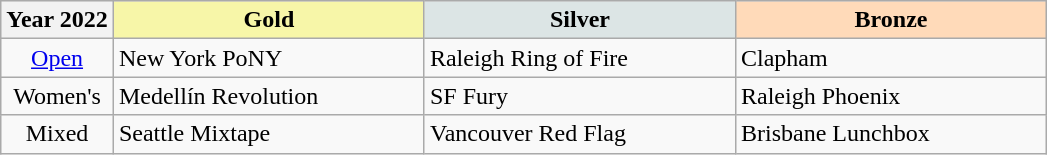<table class="wikitable sortable">
<tr bgcolor="#efefef" align="left">
<th>Year 2022</th>
<th width=200 style="background-color: #F7F6A8;"> Gold</th>
<th width=200 style="background-color: #DCE5E5;"> Silver</th>
<th width=200 style="background-color: #FFDAB9;"> Bronze</th>
</tr>
<tr>
<td align="center"><a href='#'>Open</a></td>
<td>New York PoNY </td>
<td>Raleigh Ring of Fire </td>
<td>Clapham </td>
</tr>
<tr>
<td align="center">Women's</td>
<td>Medellín Revolution </td>
<td>SF Fury </td>
<td>Raleigh Phoenix </td>
</tr>
<tr>
<td align="center">Mixed</td>
<td>Seattle Mixtape </td>
<td>Vancouver Red Flag </td>
<td>Brisbane Lunchbox </td>
</tr>
</table>
